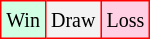<table class="wikitable">
<tr>
<td style="background-color: #d0ffe3; border:1px solid red;"><small>Win</small></td>
<td style="background-color: #f3f3f3; border:1px solid red;"><small>Draw</small></td>
<td style="background-color: #ffd0e3; border:1px solid red;"><small>Loss</small></td>
</tr>
</table>
